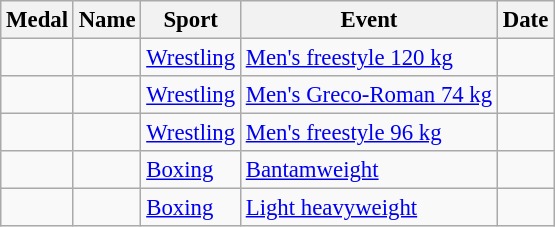<table class="wikitable sortable" style="font-size:95%">
<tr>
<th>Medal</th>
<th>Name</th>
<th>Sport</th>
<th>Event</th>
<th>Date</th>
</tr>
<tr>
<td></td>
<td></td>
<td><a href='#'>Wrestling</a></td>
<td><a href='#'>Men's freestyle 120 kg</a></td>
<td></td>
</tr>
<tr>
<td></td>
<td></td>
<td><a href='#'>Wrestling</a></td>
<td><a href='#'>Men's Greco-Roman 74 kg</a></td>
<td></td>
</tr>
<tr>
<td></td>
<td></td>
<td><a href='#'>Wrestling</a></td>
<td><a href='#'>Men's freestyle 96 kg</a></td>
<td></td>
</tr>
<tr>
<td></td>
<td></td>
<td><a href='#'>Boxing</a></td>
<td><a href='#'>Bantamweight</a></td>
<td></td>
</tr>
<tr>
<td></td>
<td></td>
<td><a href='#'>Boxing</a></td>
<td><a href='#'>Light heavyweight</a></td>
<td></td>
</tr>
</table>
